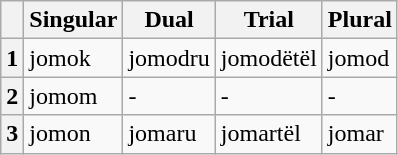<table class="wikitable">
<tr>
<th></th>
<th>Singular</th>
<th>Dual</th>
<th>Trial</th>
<th>Plural</th>
</tr>
<tr>
<th>1</th>
<td>jomok</td>
<td>jomodru</td>
<td>jomodëtël</td>
<td>jomod</td>
</tr>
<tr>
<th>2</th>
<td>jomom</td>
<td>-</td>
<td>-</td>
<td>-</td>
</tr>
<tr>
<th>3</th>
<td>jomon</td>
<td>jomaru</td>
<td>jomartël</td>
<td>jomar</td>
</tr>
</table>
